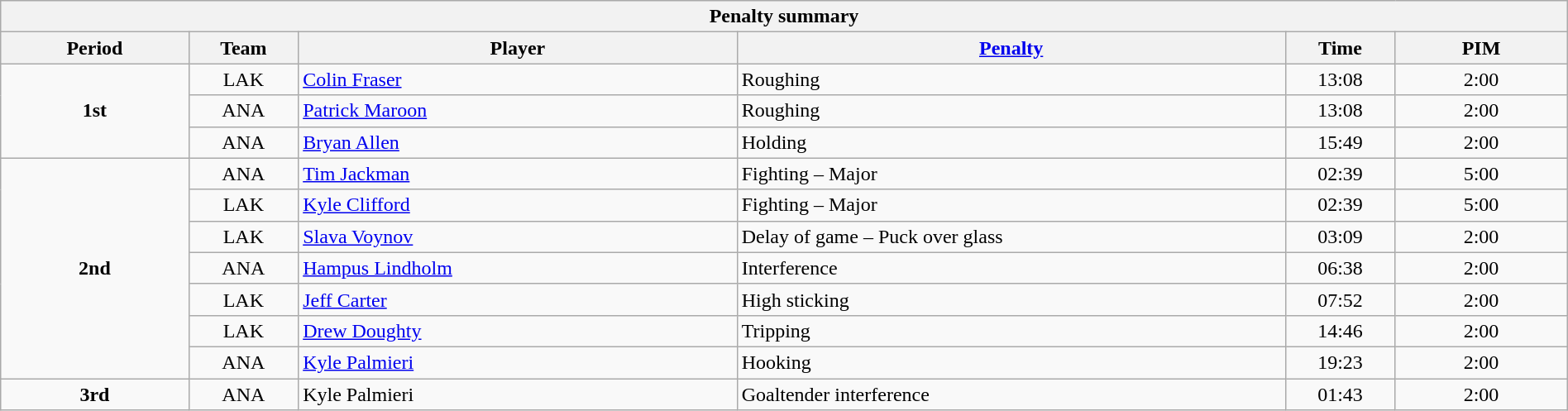<table style="width:100%;" class="wikitable">
<tr>
<th colspan=6>Penalty summary</th>
</tr>
<tr>
<th style="width:12%;">Period</th>
<th style="width:7%;">Team</th>
<th style="width:28%;">Player</th>
<th style="width:35%;"><a href='#'>Penalty</a></th>
<th style="width:7%;">Time</th>
<th style="width:11%;">PIM</th>
</tr>
<tr>
<td style="text-align:center;"  rowspan="3"><strong>1st</strong></td>
<td align=center>LAK</td>
<td><a href='#'>Colin Fraser</a></td>
<td>Roughing</td>
<td align=center>13:08</td>
<td align=center>2:00</td>
</tr>
<tr>
<td align=center>ANA</td>
<td><a href='#'>Patrick Maroon</a></td>
<td>Roughing</td>
<td align=center>13:08</td>
<td align=center>2:00</td>
</tr>
<tr>
<td align=center>ANA</td>
<td><a href='#'>Bryan Allen</a></td>
<td>Holding</td>
<td align=center>15:49</td>
<td align=center>2:00</td>
</tr>
<tr>
<td style="text-align:center;" rowspan="7"><strong>2nd</strong></td>
<td align=center>ANA</td>
<td><a href='#'>Tim Jackman</a></td>
<td>Fighting – Major</td>
<td align=center>02:39</td>
<td align=center>5:00</td>
</tr>
<tr>
<td align=center>LAK</td>
<td><a href='#'>Kyle Clifford</a></td>
<td>Fighting – Major</td>
<td align=center>02:39</td>
<td align=center>5:00</td>
</tr>
<tr>
<td align=center>LAK</td>
<td><a href='#'>Slava Voynov</a></td>
<td>Delay of game – Puck over glass</td>
<td align=center>03:09</td>
<td align=center>2:00</td>
</tr>
<tr>
<td align=center>ANA</td>
<td><a href='#'>Hampus Lindholm</a></td>
<td>Interference</td>
<td align=center>06:38</td>
<td align=center>2:00</td>
</tr>
<tr>
<td align=center>LAK</td>
<td><a href='#'>Jeff Carter</a></td>
<td>High sticking</td>
<td align=center>07:52</td>
<td align=center>2:00</td>
</tr>
<tr>
<td align=center>LAK</td>
<td><a href='#'>Drew Doughty</a></td>
<td>Tripping</td>
<td align=center>14:46</td>
<td align=center>2:00</td>
</tr>
<tr>
<td align=center>ANA</td>
<td><a href='#'>Kyle Palmieri</a></td>
<td>Hooking</td>
<td align=center>19:23</td>
<td align=center>2:00</td>
</tr>
<tr>
<td style="text-align:center;"><strong>3rd</strong></td>
<td align=center>ANA</td>
<td>Kyle Palmieri</td>
<td>Goaltender interference</td>
<td align=center>01:43</td>
<td align=center>2:00</td>
</tr>
</table>
